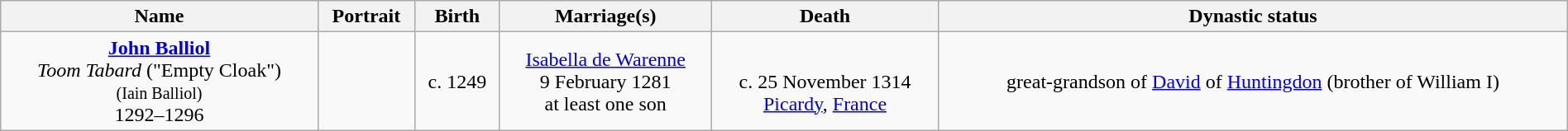<table style="text-align:center; width:100%" class="wikitable">
<tr>
<th>Name</th>
<th>Portrait</th>
<th>Birth</th>
<th>Marriage(s)</th>
<th>Death</th>
<th>Dynastic status</th>
</tr>
<tr>
<td><strong><a href='#'>John Balliol</a></strong><br><em>Toom Tabard</em> ("Empty Cloak")<br><small>(Iain Balliol)</small><br>1292–1296</td>
<td></td>
<td>c. 1249</td>
<td><a href='#'>Isabella de Warenne</a><br>9 February 1281<br>at least one son</td>
<td><br>c. 25 November 1314<br><a href='#'>Picardy</a>, <a href='#'>France</a></td>
<td>great-grandson of <a href='#'>David</a> of <a href='#'>Huntingdon</a> (brother of William I)</td>
</tr>
</table>
